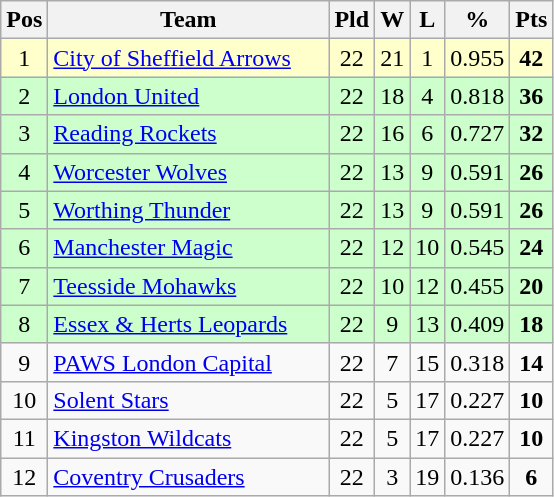<table class="wikitable" style="text-align: center;">
<tr>
<th>Pos</th>
<th scope="col" style="width: 180px;">Team</th>
<th>Pld</th>
<th>W</th>
<th>L</th>
<th>%</th>
<th>Pts</th>
</tr>
<tr style="background: #ffffcc;">
<td>1</td>
<td style="text-align:left;"><a href='#'>City of Sheffield Arrows</a></td>
<td>22</td>
<td>21</td>
<td>1</td>
<td>0.955</td>
<td><strong>42</strong></td>
</tr>
<tr style="background: #ccffcc;">
<td>2</td>
<td style="text-align:left;"><a href='#'>London United</a></td>
<td>22</td>
<td>18</td>
<td>4</td>
<td>0.818</td>
<td><strong>36</strong></td>
</tr>
<tr style="background: #ccffcc;">
<td>3</td>
<td style="text-align:left;"><a href='#'>Reading Rockets</a></td>
<td>22</td>
<td>16</td>
<td>6</td>
<td>0.727</td>
<td><strong>32</strong></td>
</tr>
<tr style="background: #ccffcc;">
<td>4</td>
<td style="text-align:left;"><a href='#'>Worcester Wolves</a></td>
<td>22</td>
<td>13</td>
<td>9</td>
<td>0.591</td>
<td><strong>26</strong></td>
</tr>
<tr style="background: #ccffcc;">
<td>5</td>
<td style="text-align:left;"><a href='#'>Worthing Thunder</a></td>
<td>22</td>
<td>13</td>
<td>9</td>
<td>0.591</td>
<td><strong>26</strong></td>
</tr>
<tr style="background: #ccffcc;">
<td>6</td>
<td style="text-align:left;"><a href='#'>Manchester Magic</a></td>
<td>22</td>
<td>12</td>
<td>10</td>
<td>0.545</td>
<td><strong>24</strong></td>
</tr>
<tr style="background: #ccffcc;">
<td>7</td>
<td style="text-align:left;"><a href='#'>Teesside Mohawks</a></td>
<td>22</td>
<td>10</td>
<td>12</td>
<td>0.455</td>
<td><strong>20</strong></td>
</tr>
<tr style="background: #ccffcc;">
<td>8</td>
<td style="text-align:left;"><a href='#'>Essex & Herts Leopards</a></td>
<td>22</td>
<td>9</td>
<td>13</td>
<td>0.409</td>
<td><strong>18</strong></td>
</tr>
<tr>
<td>9</td>
<td style="text-align:left;"><a href='#'>PAWS London Capital</a></td>
<td>22</td>
<td>7</td>
<td>15</td>
<td>0.318</td>
<td><strong>14</strong></td>
</tr>
<tr>
<td>10</td>
<td style="text-align:left;"><a href='#'>Solent Stars</a></td>
<td>22</td>
<td>5</td>
<td>17</td>
<td>0.227</td>
<td><strong>10</strong></td>
</tr>
<tr>
<td>11</td>
<td style="text-align:left;"><a href='#'>Kingston Wildcats</a></td>
<td>22</td>
<td>5</td>
<td>17</td>
<td>0.227</td>
<td><strong>10</strong></td>
</tr>
<tr>
<td>12</td>
<td style="text-align:left;"><a href='#'>Coventry Crusaders</a></td>
<td>22</td>
<td>3</td>
<td>19</td>
<td>0.136</td>
<td><strong>6</strong></td>
</tr>
</table>
